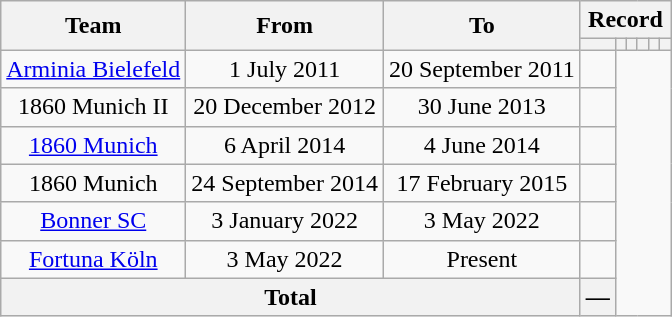<table class="wikitable" style="text-align: center">
<tr>
<th rowspan="2">Team</th>
<th rowspan="2">From</th>
<th rowspan="2">To</th>
<th colspan="6">Record</th>
</tr>
<tr>
<th></th>
<th></th>
<th></th>
<th></th>
<th></th>
<th></th>
</tr>
<tr>
<td><a href='#'>Arminia Bielefeld</a></td>
<td>1 July 2011</td>
<td>20 September 2011<br></td>
<td></td>
</tr>
<tr>
<td>1860 Munich II</td>
<td>20 December 2012</td>
<td>30 June 2013<br></td>
<td></td>
</tr>
<tr>
<td><a href='#'>1860 Munich</a></td>
<td>6 April 2014</td>
<td>4 June 2014<br></td>
<td></td>
</tr>
<tr>
<td>1860 Munich</td>
<td>24 September 2014</td>
<td>17 February 2015<br></td>
<td></td>
</tr>
<tr>
<td><a href='#'>Bonner SC</a></td>
<td>3 January 2022</td>
<td>3 May 2022<br></td>
<td></td>
</tr>
<tr>
<td><a href='#'>Fortuna Köln</a></td>
<td>3 May 2022</td>
<td>Present<br></td>
<td></td>
</tr>
<tr>
<th colspan="3">Total<br></th>
<th>—</th>
</tr>
</table>
